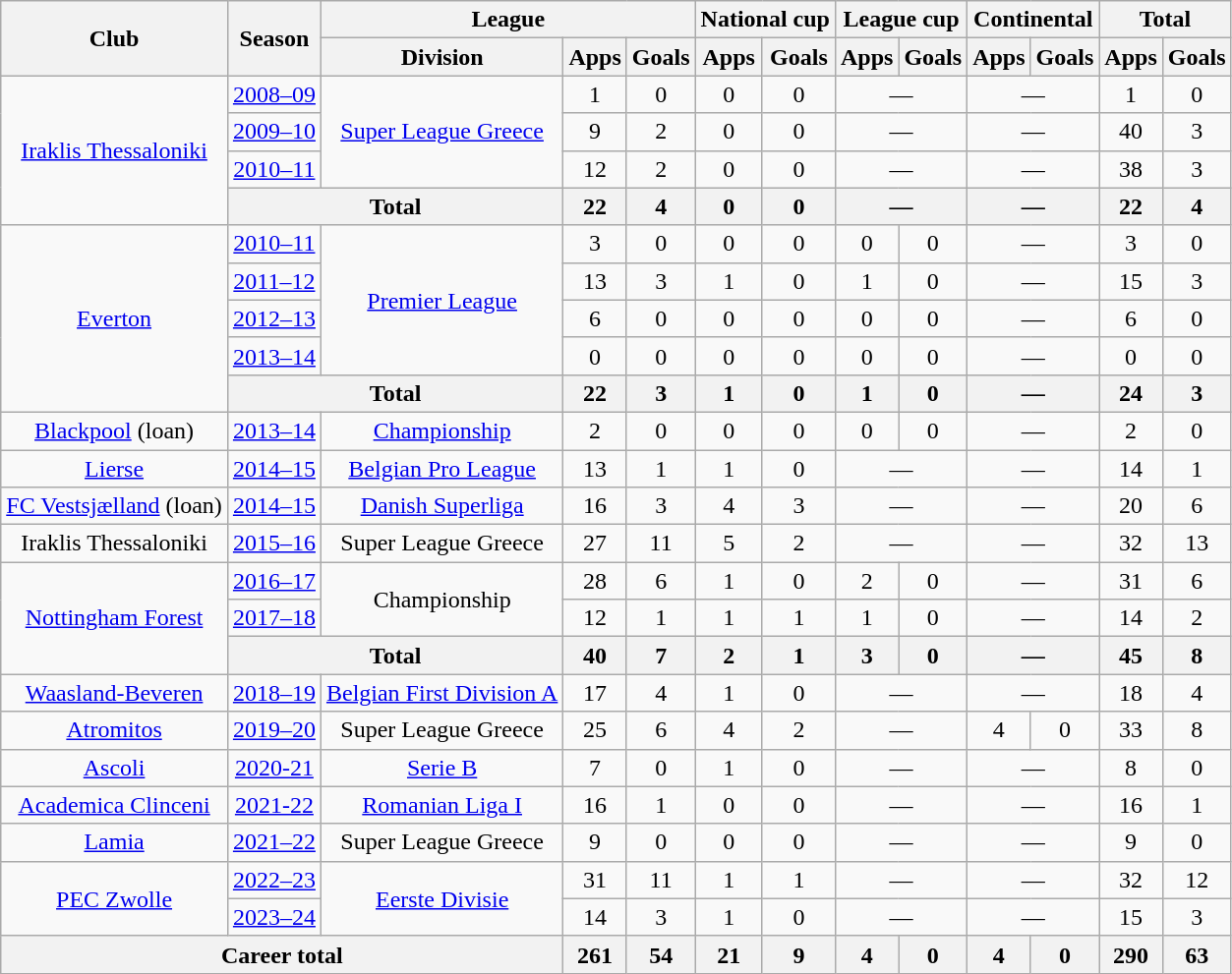<table class="wikitable" style="text-align:center">
<tr>
<th rowspan="2">Club</th>
<th rowspan="2">Season</th>
<th colspan="3">League</th>
<th colspan="2">National cup</th>
<th colspan="2">League cup</th>
<th colspan="2">Continental</th>
<th colspan="2">Total</th>
</tr>
<tr>
<th>Division</th>
<th>Apps</th>
<th>Goals</th>
<th>Apps</th>
<th>Goals</th>
<th>Apps</th>
<th>Goals</th>
<th>Apps</th>
<th>Goals</th>
<th>Apps</th>
<th>Goals</th>
</tr>
<tr>
<td rowspan="4"><a href='#'>Iraklis Thessaloniki</a></td>
<td><a href='#'>2008–09</a></td>
<td rowspan="3"><a href='#'>Super League Greece</a></td>
<td>1</td>
<td>0</td>
<td>0</td>
<td>0</td>
<td colspan="2">—</td>
<td colspan="2">—</td>
<td>1</td>
<td>0</td>
</tr>
<tr>
<td><a href='#'>2009–10</a></td>
<td>9</td>
<td>2</td>
<td>0</td>
<td>0</td>
<td colspan="2">—</td>
<td colspan="2">—</td>
<td>40</td>
<td>3</td>
</tr>
<tr>
<td><a href='#'>2010–11</a></td>
<td>12</td>
<td>2</td>
<td>0</td>
<td>0</td>
<td colspan="2">—</td>
<td colspan="2">—</td>
<td>38</td>
<td>3</td>
</tr>
<tr>
<th colspan="2">Total</th>
<th>22</th>
<th>4</th>
<th>0</th>
<th>0</th>
<th colspan="2">—</th>
<th colspan="2">—</th>
<th>22</th>
<th>4</th>
</tr>
<tr>
<td rowspan="5"><a href='#'>Everton</a></td>
<td><a href='#'>2010–11</a></td>
<td rowspan="4"><a href='#'>Premier League</a></td>
<td>3</td>
<td>0</td>
<td>0</td>
<td>0</td>
<td>0</td>
<td>0</td>
<td colspan="2">—</td>
<td>3</td>
<td>0</td>
</tr>
<tr>
<td><a href='#'>2011–12</a></td>
<td>13</td>
<td>3</td>
<td>1</td>
<td>0</td>
<td>1</td>
<td>0</td>
<td colspan="2">—</td>
<td>15</td>
<td>3</td>
</tr>
<tr>
<td><a href='#'>2012–13</a></td>
<td>6</td>
<td>0</td>
<td>0</td>
<td>0</td>
<td>0</td>
<td>0</td>
<td colspan="2">—</td>
<td>6</td>
<td>0</td>
</tr>
<tr>
<td><a href='#'>2013–14</a></td>
<td>0</td>
<td>0</td>
<td>0</td>
<td>0</td>
<td>0</td>
<td>0</td>
<td colspan="2">—</td>
<td>0</td>
<td>0</td>
</tr>
<tr>
<th colspan="2">Total</th>
<th>22</th>
<th>3</th>
<th>1</th>
<th>0</th>
<th>1</th>
<th>0</th>
<th colspan="2">—</th>
<th>24</th>
<th>3</th>
</tr>
<tr>
<td><a href='#'>Blackpool</a> (loan)</td>
<td><a href='#'>2013–14</a></td>
<td><a href='#'>Championship</a></td>
<td>2</td>
<td>0</td>
<td>0</td>
<td>0</td>
<td>0</td>
<td>0</td>
<td colspan="2">—</td>
<td>2</td>
<td>0</td>
</tr>
<tr>
<td><a href='#'>Lierse</a></td>
<td><a href='#'>2014–15</a></td>
<td><a href='#'>Belgian Pro League</a></td>
<td>13</td>
<td>1</td>
<td>1</td>
<td>0</td>
<td colspan="2">—</td>
<td colspan="2">—</td>
<td>14</td>
<td>1</td>
</tr>
<tr>
<td><a href='#'>FC Vestsjælland</a> (loan)</td>
<td><a href='#'>2014–15</a></td>
<td><a href='#'>Danish Superliga</a></td>
<td>16</td>
<td>3</td>
<td>4</td>
<td>3</td>
<td colspan="2">—</td>
<td colspan="2">—</td>
<td>20</td>
<td>6</td>
</tr>
<tr>
<td>Iraklis Thessaloniki</td>
<td><a href='#'>2015–16</a></td>
<td>Super League Greece</td>
<td>27</td>
<td>11</td>
<td>5</td>
<td>2</td>
<td colspan="2">—</td>
<td colspan="2">—</td>
<td>32</td>
<td>13</td>
</tr>
<tr>
<td rowspan="3"><a href='#'>Nottingham Forest</a></td>
<td><a href='#'>2016–17</a></td>
<td rowspan="2">Championship</td>
<td>28</td>
<td>6</td>
<td>1</td>
<td>0</td>
<td>2</td>
<td>0</td>
<td colspan="2">—</td>
<td>31</td>
<td>6</td>
</tr>
<tr>
<td><a href='#'>2017–18</a></td>
<td>12</td>
<td>1</td>
<td>1</td>
<td>1</td>
<td>1</td>
<td>0</td>
<td colspan="2">—</td>
<td>14</td>
<td>2</td>
</tr>
<tr>
<th colspan="2">Total</th>
<th>40</th>
<th>7</th>
<th>2</th>
<th>1</th>
<th>3</th>
<th>0</th>
<th colspan="2">—</th>
<th>45</th>
<th>8</th>
</tr>
<tr>
<td><a href='#'>Waasland-Beveren</a></td>
<td><a href='#'>2018–19</a></td>
<td><a href='#'>Belgian First Division A</a></td>
<td>17</td>
<td>4</td>
<td>1</td>
<td>0</td>
<td colspan="2">—</td>
<td colspan="2">—</td>
<td>18</td>
<td>4</td>
</tr>
<tr>
<td><a href='#'>Atromitos</a></td>
<td><a href='#'>2019–20</a></td>
<td>Super League Greece</td>
<td>25</td>
<td>6</td>
<td>4</td>
<td>2</td>
<td colspan="2">—</td>
<td>4</td>
<td>0</td>
<td>33</td>
<td>8</td>
</tr>
<tr>
<td><a href='#'>Ascoli</a></td>
<td><a href='#'>2020-21</a></td>
<td><a href='#'>Serie B</a></td>
<td>7</td>
<td>0</td>
<td>1</td>
<td>0</td>
<td colspan="2">—</td>
<td colspan="2">—</td>
<td>8</td>
<td>0</td>
</tr>
<tr>
<td><a href='#'>Academica Clinceni</a></td>
<td><a href='#'>2021-22</a></td>
<td><a href='#'>Romanian Liga I</a></td>
<td>16</td>
<td>1</td>
<td>0</td>
<td>0</td>
<td colspan="2">—</td>
<td colspan="2">—</td>
<td>16</td>
<td>1</td>
</tr>
<tr>
<td><a href='#'>Lamia</a></td>
<td><a href='#'>2021–22</a></td>
<td>Super League Greece</td>
<td>9</td>
<td>0</td>
<td>0</td>
<td>0</td>
<td colspan="2">—</td>
<td colspan="2">—</td>
<td>9</td>
<td>0</td>
</tr>
<tr>
<td rowspan="2"><a href='#'>PEC Zwolle</a></td>
<td><a href='#'>2022–23</a></td>
<td rowspan="2"><a href='#'>Eerste Divisie</a></td>
<td>31</td>
<td>11</td>
<td>1</td>
<td>1</td>
<td colspan="2">—</td>
<td colspan="2">—</td>
<td>32</td>
<td>12</td>
</tr>
<tr>
<td><a href='#'>2023–24</a></td>
<td>14</td>
<td>3</td>
<td>1</td>
<td>0</td>
<td colspan="2">—</td>
<td colspan="2">—</td>
<td>15</td>
<td>3</td>
</tr>
<tr>
<th colspan="3">Career total</th>
<th>261</th>
<th>54</th>
<th>21</th>
<th>9</th>
<th>4</th>
<th>0</th>
<th>4</th>
<th>0</th>
<th>290</th>
<th>63</th>
</tr>
</table>
